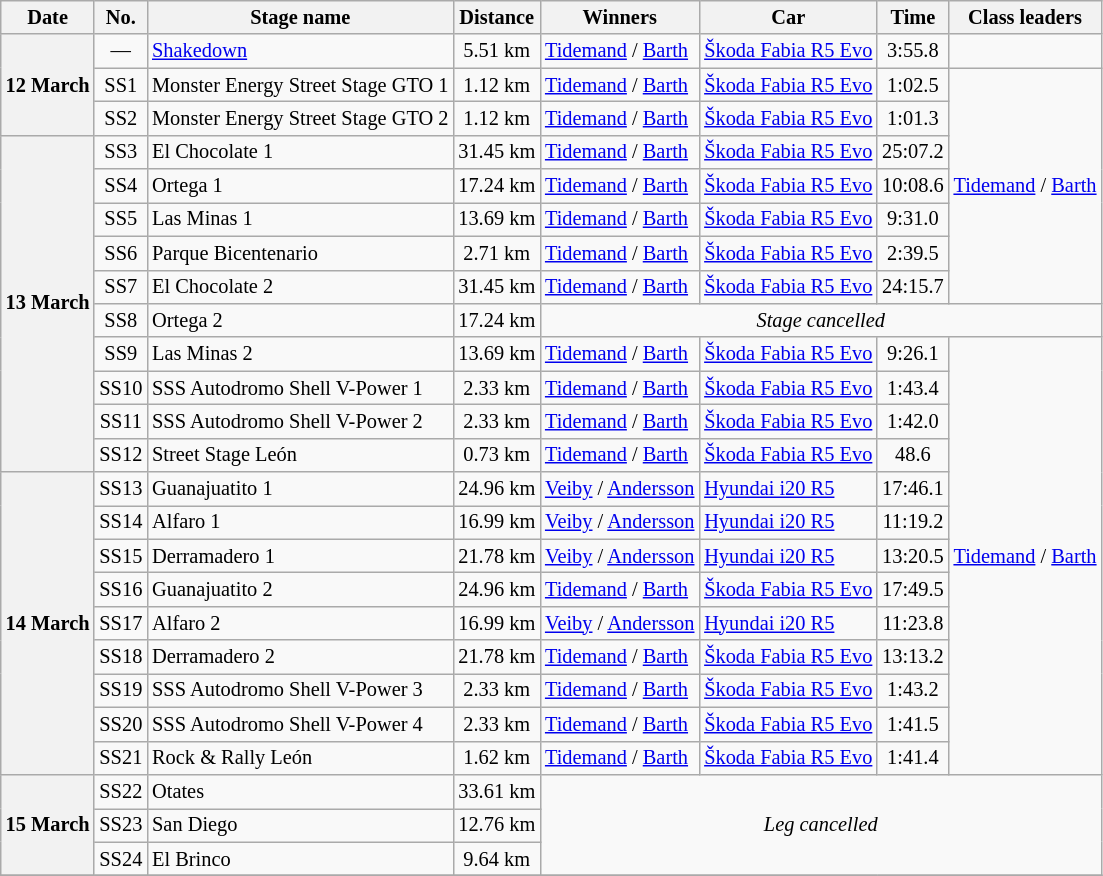<table class="wikitable" style="font-size: 85%;">
<tr>
<th>Date</th>
<th>No.</th>
<th>Stage name</th>
<th>Distance</th>
<th>Winners</th>
<th>Car</th>
<th>Time</th>
<th nowrap>Class leaders</th>
</tr>
<tr>
<th nowrap rowspan="3">12 March</th>
<td align="center">—</td>
<td><a href='#'>Shakedown</a></td>
<td align="center">5.51 km</td>
<td><a href='#'>Tidemand</a> / <a href='#'>Barth</a></td>
<td nowrap><a href='#'>Škoda Fabia R5 Evo</a></td>
<td align="center">3:55.8</td>
<td></td>
</tr>
<tr>
<td align="center">SS1</td>
<td nowrap>Monster Energy Street Stage GTO 1</td>
<td align="center">1.12 km</td>
<td><a href='#'>Tidemand</a> / <a href='#'>Barth</a></td>
<td><a href='#'>Škoda Fabia R5 Evo</a></td>
<td align="center">1:02.5</td>
<td rowspan="7" nowrap><a href='#'>Tidemand</a> / <a href='#'>Barth</a></td>
</tr>
<tr>
<td align="center">SS2</td>
<td>Monster Energy Street Stage GTO 2</td>
<td align="center">1.12 km</td>
<td><a href='#'>Tidemand</a> / <a href='#'>Barth</a></td>
<td><a href='#'>Škoda Fabia R5 Evo</a></td>
<td align="center">1:01.3</td>
</tr>
<tr>
<th rowspan="10">13 March</th>
<td align="center">SS3</td>
<td>El Chocolate 1</td>
<td align="center">31.45 km</td>
<td><a href='#'>Tidemand</a> / <a href='#'>Barth</a></td>
<td><a href='#'>Škoda Fabia R5 Evo</a></td>
<td align="center">25:07.2</td>
</tr>
<tr>
<td align="center">SS4</td>
<td>Ortega 1</td>
<td align="center">17.24 km</td>
<td><a href='#'>Tidemand</a> / <a href='#'>Barth</a></td>
<td><a href='#'>Škoda Fabia R5 Evo</a></td>
<td align="center">10:08.6</td>
</tr>
<tr>
<td align="center">SS5</td>
<td>Las Minas 1</td>
<td align="center">13.69 km</td>
<td><a href='#'>Tidemand</a> / <a href='#'>Barth</a></td>
<td><a href='#'>Škoda Fabia R5 Evo</a></td>
<td align="center">9:31.0</td>
</tr>
<tr>
<td align="center">SS6</td>
<td>Parque Bicentenario</td>
<td align="center">2.71 km</td>
<td><a href='#'>Tidemand</a> / <a href='#'>Barth</a></td>
<td><a href='#'>Škoda Fabia R5 Evo</a></td>
<td align="center">2:39.5</td>
</tr>
<tr>
<td align="center">SS7</td>
<td>El Chocolate 2</td>
<td align="center">31.45 km</td>
<td><a href='#'>Tidemand</a> / <a href='#'>Barth</a></td>
<td><a href='#'>Škoda Fabia R5 Evo</a></td>
<td align="center">24:15.7</td>
</tr>
<tr>
<td align="center">SS8</td>
<td>Ortega 2</td>
<td align="center">17.24 km</td>
<td colspan="4" align="center"><em>Stage cancelled</em></td>
</tr>
<tr>
<td align="center">SS9</td>
<td>Las Minas 2</td>
<td align="center">13.69 km</td>
<td><a href='#'>Tidemand</a> / <a href='#'>Barth</a></td>
<td><a href='#'>Škoda Fabia R5 Evo</a></td>
<td align="center">9:26.1</td>
<td rowspan="13"><a href='#'>Tidemand</a> / <a href='#'>Barth</a></td>
</tr>
<tr>
<td align="center">SS10</td>
<td>SSS Autodromo Shell V-Power 1</td>
<td align="center">2.33 km</td>
<td><a href='#'>Tidemand</a> / <a href='#'>Barth</a></td>
<td><a href='#'>Škoda Fabia R5 Evo</a></td>
<td align="center">1:43.4</td>
</tr>
<tr>
<td align="center">SS11</td>
<td>SSS Autodromo Shell V-Power 2</td>
<td align="center">2.33 km</td>
<td><a href='#'>Tidemand</a> / <a href='#'>Barth</a></td>
<td><a href='#'>Škoda Fabia R5 Evo</a></td>
<td align="center">1:42.0</td>
</tr>
<tr>
<td align="center">SS12</td>
<td>Street Stage León</td>
<td align="center">0.73 km</td>
<td><a href='#'>Tidemand</a> / <a href='#'>Barth</a></td>
<td><a href='#'>Škoda Fabia R5 Evo</a></td>
<td align="center">48.6</td>
</tr>
<tr>
<th rowspan="9">14 March</th>
<td align="center">SS13</td>
<td>Guanajuatito 1</td>
<td align="center">24.96 km</td>
<td nowrap><a href='#'>Veiby</a> / <a href='#'>Andersson</a></td>
<td><a href='#'>Hyundai i20 R5</a></td>
<td align="center">17:46.1</td>
</tr>
<tr>
<td align="center">SS14</td>
<td>Alfaro 1</td>
<td align="center">16.99 km</td>
<td><a href='#'>Veiby</a> / <a href='#'>Andersson</a></td>
<td><a href='#'>Hyundai i20 R5</a></td>
<td align="center">11:19.2</td>
</tr>
<tr>
<td align="center">SS15</td>
<td>Derramadero 1</td>
<td align="center">21.78 km</td>
<td><a href='#'>Veiby</a> / <a href='#'>Andersson</a></td>
<td><a href='#'>Hyundai i20 R5</a></td>
<td align="center">13:20.5</td>
</tr>
<tr>
<td align="center">SS16</td>
<td>Guanajuatito 2</td>
<td align="center">24.96 km</td>
<td><a href='#'>Tidemand</a> / <a href='#'>Barth</a></td>
<td><a href='#'>Škoda Fabia R5 Evo</a></td>
<td align="center">17:49.5</td>
</tr>
<tr>
<td align="center">SS17</td>
<td>Alfaro 2</td>
<td align="center">16.99 km</td>
<td><a href='#'>Veiby</a> / <a href='#'>Andersson</a></td>
<td><a href='#'>Hyundai i20 R5</a></td>
<td align="center">11:23.8</td>
</tr>
<tr>
<td align="center">SS18</td>
<td>Derramadero 2</td>
<td align="center">21.78 km</td>
<td><a href='#'>Tidemand</a> / <a href='#'>Barth</a></td>
<td><a href='#'>Škoda Fabia R5 Evo</a></td>
<td align="center">13:13.2</td>
</tr>
<tr>
<td align="center">SS19</td>
<td>SSS Autodromo Shell V-Power 3</td>
<td align="center">2.33 km</td>
<td><a href='#'>Tidemand</a> / <a href='#'>Barth</a></td>
<td><a href='#'>Škoda Fabia R5 Evo</a></td>
<td align="center">1:43.2</td>
</tr>
<tr>
<td align="center">SS20</td>
<td>SSS Autodromo Shell V-Power 4</td>
<td align="center">2.33 km</td>
<td><a href='#'>Tidemand</a> / <a href='#'>Barth</a></td>
<td><a href='#'>Škoda Fabia R5 Evo</a></td>
<td align="center">1:41.5</td>
</tr>
<tr>
<td align="center">SS21</td>
<td>Rock & Rally León</td>
<td align="center">1.62 km</td>
<td><a href='#'>Tidemand</a> / <a href='#'>Barth</a></td>
<td><a href='#'>Škoda Fabia R5 Evo</a></td>
<td align="center">1:41.4</td>
</tr>
<tr>
<th rowspan="3">15 March</th>
<td align="center">SS22</td>
<td>Otates</td>
<td align="center">33.61 km</td>
<td colspan="4" rowspan="3" align="center"><em>Leg cancelled</em></td>
</tr>
<tr>
<td align="center">SS23</td>
<td>San Diego</td>
<td align="center">12.76 km</td>
</tr>
<tr>
<td align="center">SS24</td>
<td>El Brinco</td>
<td align="center">9.64 km</td>
</tr>
<tr>
</tr>
</table>
